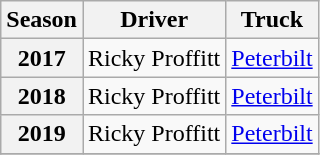<table class="wikitable">
<tr>
<th>Season</th>
<th>Driver</th>
<th>Truck</th>
</tr>
<tr>
<th>2017</th>
<td> Ricky Proffitt</td>
<td><a href='#'>Peterbilt</a></td>
</tr>
<tr>
<th>2018</th>
<td> Ricky Proffitt</td>
<td><a href='#'>Peterbilt</a></td>
</tr>
<tr>
<th>2019</th>
<td> Ricky Proffitt</td>
<td><a href='#'>Peterbilt</a></td>
</tr>
<tr>
</tr>
</table>
